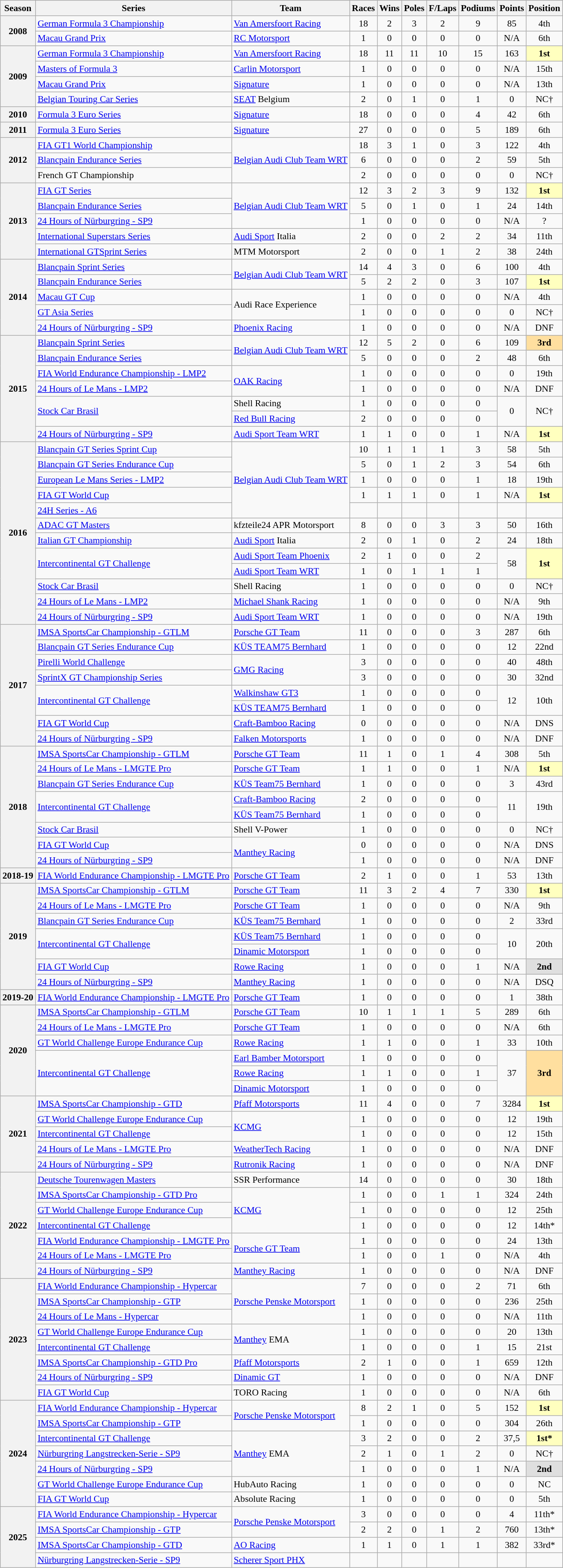<table class="wikitable" style="font-size: 90%; text-align:center">
<tr>
<th>Season</th>
<th>Series</th>
<th>Team</th>
<th>Races</th>
<th>Wins</th>
<th>Poles</th>
<th>F/Laps</th>
<th>Podiums</th>
<th>Points</th>
<th>Position</th>
</tr>
<tr>
<th rowspan=2>2008</th>
<td align=left><a href='#'>German Formula 3 Championship</a></td>
<td align=left><a href='#'>Van Amersfoort Racing</a></td>
<td>18</td>
<td>2</td>
<td>3</td>
<td>2</td>
<td>9</td>
<td>85</td>
<td>4th</td>
</tr>
<tr>
<td align=left><a href='#'>Macau Grand Prix</a></td>
<td align=left><a href='#'>RC Motorsport</a></td>
<td>1</td>
<td>0</td>
<td>0</td>
<td>0</td>
<td>0</td>
<td>N/A</td>
<td>6th</td>
</tr>
<tr>
<th rowspan=4>2009</th>
<td align=left><a href='#'>German Formula 3 Championship</a></td>
<td align=left><a href='#'>Van Amersfoort Racing</a></td>
<td>18</td>
<td>11</td>
<td>11</td>
<td>10</td>
<td>15</td>
<td>163</td>
<td style="background:#FFFFBF;"><strong>1st</strong></td>
</tr>
<tr>
<td align=left><a href='#'>Masters of Formula 3</a></td>
<td align=left><a href='#'>Carlin Motorsport</a></td>
<td>1</td>
<td>0</td>
<td>0</td>
<td>0</td>
<td>0</td>
<td>N/A</td>
<td>15th</td>
</tr>
<tr>
<td align=left><a href='#'>Macau Grand Prix</a></td>
<td align=left><a href='#'>Signature</a></td>
<td>1</td>
<td>0</td>
<td>0</td>
<td>0</td>
<td>0</td>
<td>N/A</td>
<td>13th</td>
</tr>
<tr>
<td align=left><a href='#'>Belgian Touring Car Series</a></td>
<td align=left><a href='#'>SEAT</a> Belgium</td>
<td>2</td>
<td>0</td>
<td>1</td>
<td>0</td>
<td>1</td>
<td>0</td>
<td>NC†</td>
</tr>
<tr>
<th>2010</th>
<td align=left><a href='#'>Formula 3 Euro Series</a></td>
<td align=left><a href='#'>Signature</a></td>
<td>18</td>
<td>0</td>
<td>0</td>
<td>0</td>
<td>4</td>
<td>42</td>
<td>6th</td>
</tr>
<tr>
<th>2011</th>
<td align=left><a href='#'>Formula 3 Euro Series</a></td>
<td align=left><a href='#'>Signature</a></td>
<td>27</td>
<td>0</td>
<td>0</td>
<td>0</td>
<td>5</td>
<td>189</td>
<td>6th</td>
</tr>
<tr>
<th rowspan=3>2012</th>
<td align=left><a href='#'>FIA GT1 World Championship</a></td>
<td align=left rowspan=3><a href='#'>Belgian Audi Club Team WRT</a></td>
<td>18</td>
<td>3</td>
<td>1</td>
<td>0</td>
<td>3</td>
<td>122</td>
<td>4th</td>
</tr>
<tr>
<td align=left><a href='#'>Blancpain Endurance Series</a></td>
<td>6</td>
<td>0</td>
<td>0</td>
<td>0</td>
<td>2</td>
<td>59</td>
<td>5th</td>
</tr>
<tr>
<td align=left>French GT Championship</td>
<td>2</td>
<td>0</td>
<td>0</td>
<td>0</td>
<td>0</td>
<td>0</td>
<td>NC†</td>
</tr>
<tr>
<th rowspan="5">2013</th>
<td align=left><a href='#'>FIA GT Series</a></td>
<td rowspan="3" align="left"><a href='#'>Belgian Audi Club Team WRT</a></td>
<td>12</td>
<td>3</td>
<td>2</td>
<td>3</td>
<td>9</td>
<td>132</td>
<td style="background:#FFFFBF;"><strong>1st</strong></td>
</tr>
<tr>
<td align=left><a href='#'>Blancpain Endurance Series</a></td>
<td>5</td>
<td>0</td>
<td>1</td>
<td>0</td>
<td>1</td>
<td>24</td>
<td>14th</td>
</tr>
<tr>
<td align=left><a href='#'>24 Hours of Nürburgring - SP9</a></td>
<td>1</td>
<td>0</td>
<td>0</td>
<td>0</td>
<td>0</td>
<td>N/A</td>
<td>?</td>
</tr>
<tr>
<td align=left><a href='#'>International Superstars Series</a></td>
<td align=left><a href='#'>Audi Sport</a> Italia</td>
<td>2</td>
<td>0</td>
<td>0</td>
<td>2</td>
<td>2</td>
<td>34</td>
<td>11th</td>
</tr>
<tr>
<td align=left><a href='#'>International GTSprint Series</a></td>
<td align=left>MTM Motorsport</td>
<td>2</td>
<td>0</td>
<td>0</td>
<td>1</td>
<td>2</td>
<td>38</td>
<td>24th</td>
</tr>
<tr>
<th rowspan="5">2014</th>
<td align=left><a href='#'>Blancpain Sprint Series</a></td>
<td align=left rowspan=2><a href='#'>Belgian Audi Club Team WRT</a></td>
<td>14</td>
<td>4</td>
<td>3</td>
<td>0</td>
<td>6</td>
<td>100</td>
<td>4th</td>
</tr>
<tr>
<td align=left><a href='#'>Blancpain Endurance Series</a></td>
<td>5</td>
<td>2</td>
<td>2</td>
<td>0</td>
<td>3</td>
<td>107</td>
<td style="background:#FFFFBF;"><strong>1st</strong></td>
</tr>
<tr>
<td align=left><a href='#'>Macau GT Cup</a></td>
<td align=left rowspan=2>Audi Race Experience</td>
<td>1</td>
<td>0</td>
<td>0</td>
<td>0</td>
<td>0</td>
<td>N/A</td>
<td>4th</td>
</tr>
<tr>
<td align=left><a href='#'>GT Asia Series</a></td>
<td>1</td>
<td>0</td>
<td>0</td>
<td>0</td>
<td>0</td>
<td>0</td>
<td>NC†</td>
</tr>
<tr>
<td align=left><a href='#'>24 Hours of Nürburgring - SP9</a></td>
<td align=left><a href='#'>Phoenix Racing</a></td>
<td>1</td>
<td>0</td>
<td>0</td>
<td>0</td>
<td>0</td>
<td>N/A</td>
<td>DNF</td>
</tr>
<tr>
<th rowspan="7">2015</th>
<td align="left"><a href='#'>Blancpain Sprint Series</a></td>
<td rowspan="2" align="left"><a href='#'>Belgian Audi Club Team WRT</a></td>
<td>12</td>
<td>5</td>
<td>2</td>
<td>0</td>
<td>6</td>
<td>109</td>
<td style="background:#FFDF9F;"><strong>3rd</strong></td>
</tr>
<tr>
<td align=left><a href='#'>Blancpain Endurance Series</a></td>
<td>5</td>
<td>0</td>
<td>0</td>
<td>0</td>
<td>2</td>
<td>48</td>
<td>6th</td>
</tr>
<tr>
<td align=left><a href='#'>FIA World Endurance Championship - LMP2</a></td>
<td align=left rowspan=2><a href='#'>OAK Racing</a></td>
<td>1</td>
<td>0</td>
<td>0</td>
<td>0</td>
<td>0</td>
<td>0</td>
<td>19th</td>
</tr>
<tr>
<td align=left><a href='#'>24 Hours of Le Mans - LMP2</a></td>
<td>1</td>
<td>0</td>
<td>0</td>
<td>0</td>
<td>0</td>
<td>N/A</td>
<td>DNF</td>
</tr>
<tr>
<td align=left rowspan=2><a href='#'>Stock Car Brasil</a></td>
<td align=left>Shell Racing</td>
<td>1</td>
<td>0</td>
<td>0</td>
<td>0</td>
<td>0</td>
<td rowspan=2>0</td>
<td rowspan=2>NC†</td>
</tr>
<tr>
<td align=left><a href='#'>Red Bull Racing</a></td>
<td>2</td>
<td>0</td>
<td>0</td>
<td>0</td>
<td>0</td>
</tr>
<tr>
<td align=left><a href='#'>24 Hours of Nürburgring - SP9</a></td>
<td align=left><a href='#'>Audi Sport Team WRT</a></td>
<td>1</td>
<td>1</td>
<td>0</td>
<td>0</td>
<td>1</td>
<td>N/A</td>
<td style="background:#FFFFBF;"><strong>1st</strong></td>
</tr>
<tr>
<th rowspan="12">2016</th>
<td align="left"><a href='#'>Blancpain GT Series Sprint Cup</a></td>
<td rowspan="5" align="left"><a href='#'>Belgian Audi Club Team WRT</a></td>
<td>10</td>
<td>1</td>
<td>1</td>
<td>1</td>
<td>3</td>
<td>58</td>
<td>5th</td>
</tr>
<tr>
<td align=left><a href='#'>Blancpain GT Series Endurance Cup</a></td>
<td>5</td>
<td>0</td>
<td>1</td>
<td>2</td>
<td>3</td>
<td>54</td>
<td>6th</td>
</tr>
<tr>
<td align=left><a href='#'>European Le Mans Series - LMP2</a></td>
<td>1</td>
<td>0</td>
<td>0</td>
<td>0</td>
<td>1</td>
<td>18</td>
<td>19th</td>
</tr>
<tr>
<td align=left><a href='#'>FIA GT World Cup</a></td>
<td>1</td>
<td>1</td>
<td>1</td>
<td>0</td>
<td>1</td>
<td>N/A</td>
<td style="background:#FFFFBF;"><strong>1st</strong></td>
</tr>
<tr>
<td align=left><a href='#'>24H Series - A6</a></td>
<td></td>
<td></td>
<td></td>
<td></td>
<td></td>
<td></td>
<td></td>
</tr>
<tr>
<td align=left><a href='#'>ADAC GT Masters</a></td>
<td align=left>kfzteile24 APR Motorsport</td>
<td>8</td>
<td>0</td>
<td>0</td>
<td>3</td>
<td>3</td>
<td>50</td>
<td>16th</td>
</tr>
<tr>
<td align=left><a href='#'>Italian GT Championship</a></td>
<td align=left><a href='#'>Audi Sport</a> Italia</td>
<td>2</td>
<td>0</td>
<td>1</td>
<td>0</td>
<td>2</td>
<td>24</td>
<td>18th</td>
</tr>
<tr>
<td rowspan="2" align="left"><a href='#'>Intercontinental GT Challenge</a></td>
<td align="left"><a href='#'>Audi Sport Team Phoenix</a></td>
<td>2</td>
<td>1</td>
<td>0</td>
<td>0</td>
<td>2</td>
<td rowspan="2">58</td>
<td rowspan="2" style="background:#FFFFBF;"><strong>1st</strong></td>
</tr>
<tr>
<td align=left><a href='#'>Audi Sport Team WRT</a></td>
<td>1</td>
<td>0</td>
<td>1</td>
<td>1</td>
<td>1</td>
</tr>
<tr>
<td align="left"><a href='#'>Stock Car Brasil</a></td>
<td align="left">Shell Racing</td>
<td>1</td>
<td>0</td>
<td>0</td>
<td>0</td>
<td>0</td>
<td>0</td>
<td>NC†</td>
</tr>
<tr>
<td align=left><a href='#'>24 Hours of Le Mans - LMP2</a></td>
<td align=left><a href='#'>Michael Shank Racing</a></td>
<td>1</td>
<td>0</td>
<td>0</td>
<td>0</td>
<td>0</td>
<td>N/A</td>
<td>9th</td>
</tr>
<tr>
<td align=left><a href='#'>24 Hours of Nürburgring - SP9</a></td>
<td align=left><a href='#'>Audi Sport Team WRT</a></td>
<td>1</td>
<td>0</td>
<td>0</td>
<td>0</td>
<td>0</td>
<td>N/A</td>
<td>19th</td>
</tr>
<tr>
<th rowspan="8">2017</th>
<td align=left><a href='#'>IMSA SportsCar Championship - GTLM</a></td>
<td align=left><a href='#'>Porsche GT Team</a></td>
<td>11</td>
<td>0</td>
<td>0</td>
<td>0</td>
<td>3</td>
<td>287</td>
<td>6th</td>
</tr>
<tr>
<td align=left><a href='#'>Blancpain GT Series Endurance Cup</a></td>
<td align=left><a href='#'>KÜS TEAM75 Bernhard</a></td>
<td>1</td>
<td>0</td>
<td>0</td>
<td>0</td>
<td>0</td>
<td>12</td>
<td>22nd</td>
</tr>
<tr>
<td align=left><a href='#'>Pirelli World Challenge</a></td>
<td align=left rowspan=2><a href='#'>GMG Racing</a></td>
<td>3</td>
<td>0</td>
<td>0</td>
<td>0</td>
<td>0</td>
<td>40</td>
<td>48th</td>
</tr>
<tr>
<td align=left><a href='#'>SprintX GT Championship Series</a></td>
<td>3</td>
<td>0</td>
<td>0</td>
<td>0</td>
<td>0</td>
<td>30</td>
<td>32nd</td>
</tr>
<tr>
<td rowspan="2" align="left"><a href='#'>Intercontinental GT Challenge</a></td>
<td align="left"><a href='#'>Walkinshaw GT3</a></td>
<td>1</td>
<td>0</td>
<td>0</td>
<td>0</td>
<td>0</td>
<td rowspan="2">12</td>
<td rowspan="2">10th</td>
</tr>
<tr>
<td align=left><a href='#'>KÜS TEAM75 Bernhard</a></td>
<td>1</td>
<td>0</td>
<td>0</td>
<td>0</td>
<td>0</td>
</tr>
<tr>
<td align=left><a href='#'>FIA GT World Cup</a></td>
<td align=left><a href='#'>Craft-Bamboo Racing</a></td>
<td>0</td>
<td>0</td>
<td>0</td>
<td>0</td>
<td>0</td>
<td>N/A</td>
<td>DNS</td>
</tr>
<tr>
<td align=left><a href='#'>24 Hours of Nürburgring - SP9</a></td>
<td align=left><a href='#'>Falken Motorsports</a></td>
<td>1</td>
<td>0</td>
<td>0</td>
<td>0</td>
<td>0</td>
<td>N/A</td>
<td>DNF</td>
</tr>
<tr>
<th rowspan="8">2018</th>
<td align="left"><a href='#'>IMSA SportsCar Championship - GTLM</a></td>
<td align="left"><a href='#'>Porsche GT Team</a></td>
<td>11</td>
<td>1</td>
<td>0</td>
<td>1</td>
<td>4</td>
<td>308</td>
<td>5th</td>
</tr>
<tr>
<td align=left><a href='#'>24 Hours of Le Mans - LMGTE Pro</a></td>
<td align=left><a href='#'>Porsche GT Team</a></td>
<td>1</td>
<td>1</td>
<td>0</td>
<td>0</td>
<td>1</td>
<td>N/A</td>
<td style="background:#FFFFBF;"><strong>1st</strong></td>
</tr>
<tr>
<td align=left><a href='#'>Blancpain GT Series Endurance Cup</a></td>
<td align=left><a href='#'>KÜS Team75 Bernhard</a></td>
<td>1</td>
<td>0</td>
<td>0</td>
<td>0</td>
<td>0</td>
<td>3</td>
<td>43rd</td>
</tr>
<tr>
<td rowspan="2" align="left"><a href='#'>Intercontinental GT Challenge</a></td>
<td align=left><a href='#'>Craft-Bamboo Racing</a></td>
<td>2</td>
<td>0</td>
<td>0</td>
<td>0</td>
<td>0</td>
<td rowspan="2">11</td>
<td rowspan="2">19th</td>
</tr>
<tr>
<td align=left><a href='#'>KÜS Team75 Bernhard</a></td>
<td>1</td>
<td>0</td>
<td>0</td>
<td>0</td>
<td>0</td>
</tr>
<tr>
<td align=left><a href='#'>Stock Car Brasil</a></td>
<td align=left>Shell V-Power</td>
<td>1</td>
<td>0</td>
<td>0</td>
<td>0</td>
<td>0</td>
<td>0</td>
<td>NC†</td>
</tr>
<tr>
<td align="left"><a href='#'>FIA GT World Cup</a></td>
<td rowspan="2" align="left"><a href='#'>Manthey Racing</a></td>
<td>0</td>
<td>0</td>
<td>0</td>
<td>0</td>
<td>0</td>
<td>N/A</td>
<td>DNS</td>
</tr>
<tr>
<td align=left><a href='#'>24 Hours of Nürburgring - SP9</a></td>
<td>1</td>
<td>0</td>
<td>0</td>
<td>0</td>
<td>0</td>
<td>N/A</td>
<td>DNF</td>
</tr>
<tr>
<th>2018-19</th>
<td align=left><a href='#'>FIA World Endurance Championship - LMGTE Pro</a></td>
<td align=left><a href='#'>Porsche GT Team</a></td>
<td>2</td>
<td>1</td>
<td>0</td>
<td>0</td>
<td>1</td>
<td>53</td>
<td>13th</td>
</tr>
<tr>
<th rowspan="7">2019</th>
<td align=left><a href='#'>IMSA SportsCar Championship - GTLM</a></td>
<td align="left"><a href='#'>Porsche GT Team</a></td>
<td>11</td>
<td>3</td>
<td>2</td>
<td>4</td>
<td>7</td>
<td>330</td>
<td style="background:#FFFFBF;"><strong>1st</strong></td>
</tr>
<tr>
<td align=left><a href='#'>24 Hours of Le Mans - LMGTE Pro</a></td>
<td align=left><a href='#'>Porsche GT Team</a></td>
<td>1</td>
<td>0</td>
<td>0</td>
<td>0</td>
<td>0</td>
<td>N/A</td>
<td>9th</td>
</tr>
<tr>
<td align=left><a href='#'>Blancpain GT Series Endurance Cup</a></td>
<td align=left><a href='#'>KÜS Team75 Bernhard</a></td>
<td>1</td>
<td>0</td>
<td>0</td>
<td>0</td>
<td>0</td>
<td>2</td>
<td>33rd</td>
</tr>
<tr>
<td rowspan="2" align="left"><a href='#'>Intercontinental GT Challenge</a></td>
<td align=left><a href='#'>KÜS Team75 Bernhard</a></td>
<td>1</td>
<td>0</td>
<td>0</td>
<td>0</td>
<td>0</td>
<td rowspan="2">10</td>
<td rowspan="2">20th</td>
</tr>
<tr>
<td align=left><a href='#'>Dinamic Motorsport</a></td>
<td>1</td>
<td>0</td>
<td>0</td>
<td>0</td>
<td>0</td>
</tr>
<tr>
<td align=left><a href='#'>FIA GT World Cup</a></td>
<td align=left><a href='#'>Rowe Racing</a></td>
<td>1</td>
<td>0</td>
<td>0</td>
<td>0</td>
<td>1</td>
<td>N/A</td>
<td style="background:#DFDFDF;"><strong>2nd</strong></td>
</tr>
<tr>
<td align=left><a href='#'>24 Hours of Nürburgring - SP9</a></td>
<td align=left><a href='#'>Manthey Racing</a></td>
<td>1</td>
<td>0</td>
<td>0</td>
<td>0</td>
<td>0</td>
<td>N/A</td>
<td>DSQ</td>
</tr>
<tr>
<th>2019-20</th>
<td align=left><a href='#'>FIA World Endurance Championship - LMGTE Pro</a></td>
<td align=left><a href='#'>Porsche GT Team</a></td>
<td>1</td>
<td>0</td>
<td>0</td>
<td>0</td>
<td>0</td>
<td>1</td>
<td>38th</td>
</tr>
<tr>
<th rowspan="6">2020</th>
<td align=left><a href='#'>IMSA SportsCar Championship - GTLM</a></td>
<td align="left"><a href='#'>Porsche GT Team</a></td>
<td>10</td>
<td>1</td>
<td>1</td>
<td>1</td>
<td>5</td>
<td>289</td>
<td>6th</td>
</tr>
<tr>
<td align=left><a href='#'>24 Hours of Le Mans - LMGTE Pro</a></td>
<td align=left><a href='#'>Porsche GT Team</a></td>
<td>1</td>
<td>0</td>
<td>0</td>
<td>0</td>
<td>0</td>
<td>N/A</td>
<td>6th</td>
</tr>
<tr>
<td align=left><a href='#'>GT World Challenge Europe Endurance Cup</a></td>
<td align=left><a href='#'>Rowe Racing</a></td>
<td>1</td>
<td>1</td>
<td>0</td>
<td>0</td>
<td>1</td>
<td>33</td>
<td>10th</td>
</tr>
<tr>
<td rowspan="3" align="left"><a href='#'>Intercontinental GT Challenge</a></td>
<td align=left><a href='#'>Earl Bamber Motorsport</a></td>
<td>1</td>
<td>0</td>
<td>0</td>
<td>0</td>
<td>0</td>
<td rowspan="3">37</td>
<td rowspan="3" style="background:#FFDF9F;"><strong>3rd</strong></td>
</tr>
<tr>
<td align=left><a href='#'>Rowe Racing</a></td>
<td>1</td>
<td>1</td>
<td>0</td>
<td>0</td>
<td>1</td>
</tr>
<tr>
<td align=left><a href='#'>Dinamic Motorsport</a></td>
<td>1</td>
<td>0</td>
<td>0</td>
<td>0</td>
<td>0</td>
</tr>
<tr>
<th rowspan="5">2021</th>
<td align=left><a href='#'>IMSA SportsCar Championship - GTD</a></td>
<td align=left><a href='#'>Pfaff Motorsports</a></td>
<td>11</td>
<td>4</td>
<td>0</td>
<td>0</td>
<td>7</td>
<td>3284</td>
<td style="background:#FFFFBF;"><strong>1st</strong></td>
</tr>
<tr>
<td align="left"><a href='#'>GT World Challenge Europe Endurance Cup</a></td>
<td rowspan="2" align="left"><a href='#'>KCMG</a></td>
<td>1</td>
<td>0</td>
<td>0</td>
<td>0</td>
<td>0</td>
<td>12</td>
<td>19th</td>
</tr>
<tr>
<td align="left"><a href='#'>Intercontinental GT Challenge</a></td>
<td>1</td>
<td>0</td>
<td>0</td>
<td>0</td>
<td>0</td>
<td>12</td>
<td>15th</td>
</tr>
<tr>
<td align=left><a href='#'>24 Hours of Le Mans - LMGTE Pro</a></td>
<td align=left><a href='#'>WeatherTech Racing</a></td>
<td>1</td>
<td>0</td>
<td>0</td>
<td>0</td>
<td>0</td>
<td>N/A</td>
<td>DNF</td>
</tr>
<tr>
<td align=left><a href='#'>24 Hours of Nürburgring - SP9</a></td>
<td align=left><a href='#'>Rutronik Racing</a></td>
<td>1</td>
<td>0</td>
<td>0</td>
<td>0</td>
<td>0</td>
<td>N/A</td>
<td>DNF</td>
</tr>
<tr>
<th rowspan="7">2022</th>
<td align=left><a href='#'>Deutsche Tourenwagen Masters</a></td>
<td align=left>SSR Performance</td>
<td>14</td>
<td>0</td>
<td>0</td>
<td>0</td>
<td>0</td>
<td>30</td>
<td>18th</td>
</tr>
<tr>
<td align="left"><a href='#'>IMSA SportsCar Championship - GTD Pro</a></td>
<td rowspan="3" align="left"><a href='#'>KCMG</a></td>
<td>1</td>
<td>0</td>
<td>0</td>
<td>1</td>
<td>1</td>
<td>324</td>
<td>24th</td>
</tr>
<tr>
<td align=left><a href='#'>GT World Challenge Europe Endurance Cup</a></td>
<td>1</td>
<td>0</td>
<td>0</td>
<td>0</td>
<td>0</td>
<td>12</td>
<td>25th</td>
</tr>
<tr>
<td align=left><a href='#'>Intercontinental GT Challenge</a></td>
<td>1</td>
<td>0</td>
<td>0</td>
<td>0</td>
<td>0</td>
<td>12</td>
<td>14th*</td>
</tr>
<tr>
<td align=left><a href='#'>FIA World Endurance Championship - LMGTE Pro</a></td>
<td rowspan="2" align="left"><a href='#'>Porsche GT Team</a></td>
<td>1</td>
<td>0</td>
<td>0</td>
<td>0</td>
<td>0</td>
<td>24</td>
<td>13th</td>
</tr>
<tr>
<td align=left><a href='#'>24 Hours of Le Mans - LMGTE Pro</a></td>
<td>1</td>
<td>0</td>
<td>0</td>
<td>1</td>
<td>0</td>
<td>N/A</td>
<td>4th</td>
</tr>
<tr>
<td align=left><a href='#'>24 Hours of Nürburgring - SP9</a></td>
<td align=left><a href='#'>Manthey Racing</a></td>
<td>1</td>
<td>0</td>
<td>0</td>
<td>0</td>
<td>0</td>
<td>N/A</td>
<td>DNF</td>
</tr>
<tr>
<th rowspan="8">2023</th>
<td align=left><a href='#'>FIA World Endurance Championship - Hypercar</a></td>
<td rowspan="3" align="left"><a href='#'>Porsche Penske Motorsport</a></td>
<td>7</td>
<td>0</td>
<td>0</td>
<td>0</td>
<td>2</td>
<td>71</td>
<td>6th</td>
</tr>
<tr>
<td align=left><a href='#'>IMSA SportsCar Championship - GTP</a></td>
<td>1</td>
<td>0</td>
<td>0</td>
<td>0</td>
<td>0</td>
<td>236</td>
<td>25th</td>
</tr>
<tr>
<td align=left><a href='#'>24 Hours of Le Mans - Hypercar</a></td>
<td>1</td>
<td>0</td>
<td>0</td>
<td>0</td>
<td>0</td>
<td>N/A</td>
<td>11th</td>
</tr>
<tr>
<td align=left><a href='#'>GT World Challenge Europe Endurance Cup</a></td>
<td rowspan="2" align="left"><a href='#'>Manthey</a> EMA</td>
<td>1</td>
<td>0</td>
<td>0</td>
<td>0</td>
<td>0</td>
<td>20</td>
<td>13th</td>
</tr>
<tr>
<td align=left><a href='#'>Intercontinental GT Challenge</a></td>
<td>1</td>
<td>0</td>
<td>0</td>
<td>0</td>
<td>1</td>
<td>15</td>
<td>21st</td>
</tr>
<tr>
<td align=left><a href='#'>IMSA SportsCar Championship - GTD Pro</a></td>
<td align=left><a href='#'>Pfaff Motorsports</a></td>
<td>2</td>
<td>1</td>
<td>0</td>
<td>0</td>
<td>1</td>
<td>659</td>
<td>12th</td>
</tr>
<tr>
<td align=left><a href='#'>24 Hours of Nürburgring - SP9</a></td>
<td align=left><a href='#'>Dinamic GT</a></td>
<td>1</td>
<td>0</td>
<td>0</td>
<td>0</td>
<td>0</td>
<td>N/A</td>
<td>DNF</td>
</tr>
<tr>
<td align=left><a href='#'>FIA GT World Cup</a></td>
<td align=left>TORO Racing</td>
<td>1</td>
<td>0</td>
<td>0</td>
<td>0</td>
<td>0</td>
<td>N/A</td>
<td>6th</td>
</tr>
<tr>
<th rowspan="7">2024</th>
<td align=left><a href='#'>FIA World Endurance Championship - Hypercar</a></td>
<td align=left rowspan=2><a href='#'>Porsche Penske Motorsport</a></td>
<td>8</td>
<td>2</td>
<td>1</td>
<td>0</td>
<td>5</td>
<td>152</td>
<td style="background:#FFFFBF;"><strong>1st</strong></td>
</tr>
<tr>
<td align=left><a href='#'>IMSA SportsCar Championship - GTP</a></td>
<td>1</td>
<td>0</td>
<td>0</td>
<td>0</td>
<td>0</td>
<td>304</td>
<td>26th</td>
</tr>
<tr>
<td align=left><a href='#'>Intercontinental GT Challenge</a></td>
<td rowspan="3" align="left"><a href='#'>Manthey</a> EMA</td>
<td>3</td>
<td>2</td>
<td>0</td>
<td>0</td>
<td>2</td>
<td>37,5</td>
<td style="background:#FFFFBF;"><strong>1st*</strong></td>
</tr>
<tr>
<td align=left><a href='#'>Nürburgring Langstrecken-Serie - SP9</a></td>
<td>2</td>
<td>1</td>
<td>0</td>
<td>1</td>
<td>2</td>
<td>0</td>
<td>NC†</td>
</tr>
<tr>
<td align=left><a href='#'>24 Hours of Nürburgring - SP9</a></td>
<td>1</td>
<td>0</td>
<td>0</td>
<td>0</td>
<td>1</td>
<td>N/A</td>
<td style="background:#DFDFDF;"><strong>2nd</strong></td>
</tr>
<tr>
<td align=left><a href='#'>GT World Challenge Europe Endurance Cup</a></td>
<td align=left>HubAuto Racing</td>
<td>1</td>
<td>0</td>
<td>0</td>
<td>0</td>
<td>0</td>
<td>0</td>
<td>NC</td>
</tr>
<tr>
<td align=left><a href='#'>FIA GT World Cup</a></td>
<td align=left>Absolute Racing</td>
<td>1</td>
<td>0</td>
<td>0</td>
<td>0</td>
<td>0</td>
<td>0</td>
<td>5th</td>
</tr>
<tr>
<th rowspan="4">2025</th>
<td align=left><a href='#'>FIA World Endurance Championship - Hypercar</a></td>
<td align=left rowspan=2><a href='#'>Porsche Penske Motorsport</a></td>
<td>3</td>
<td>0</td>
<td>0</td>
<td>0</td>
<td>0</td>
<td>4</td>
<td>11th*</td>
</tr>
<tr>
<td align=left><a href='#'>IMSA SportsCar Championship - GTP</a></td>
<td>2</td>
<td>2</td>
<td>0</td>
<td>1</td>
<td>2</td>
<td>760</td>
<td>13th*</td>
</tr>
<tr>
<td align=left><a href='#'>IMSA SportsCar Championship - GTD</a></td>
<td align=left><a href='#'>AO Racing</a></td>
<td>1</td>
<td>1</td>
<td>0</td>
<td>1</td>
<td>1</td>
<td>382</td>
<td>33rd*</td>
</tr>
<tr>
<td align="left"><a href='#'>Nürburgring Langstrecken-Serie - SP9</a></td>
<td align="left"><a href='#'>Scherer Sport PHX</a></td>
<td></td>
<td></td>
<td></td>
<td></td>
<td></td>
<td></td>
<td></td>
</tr>
</table>
